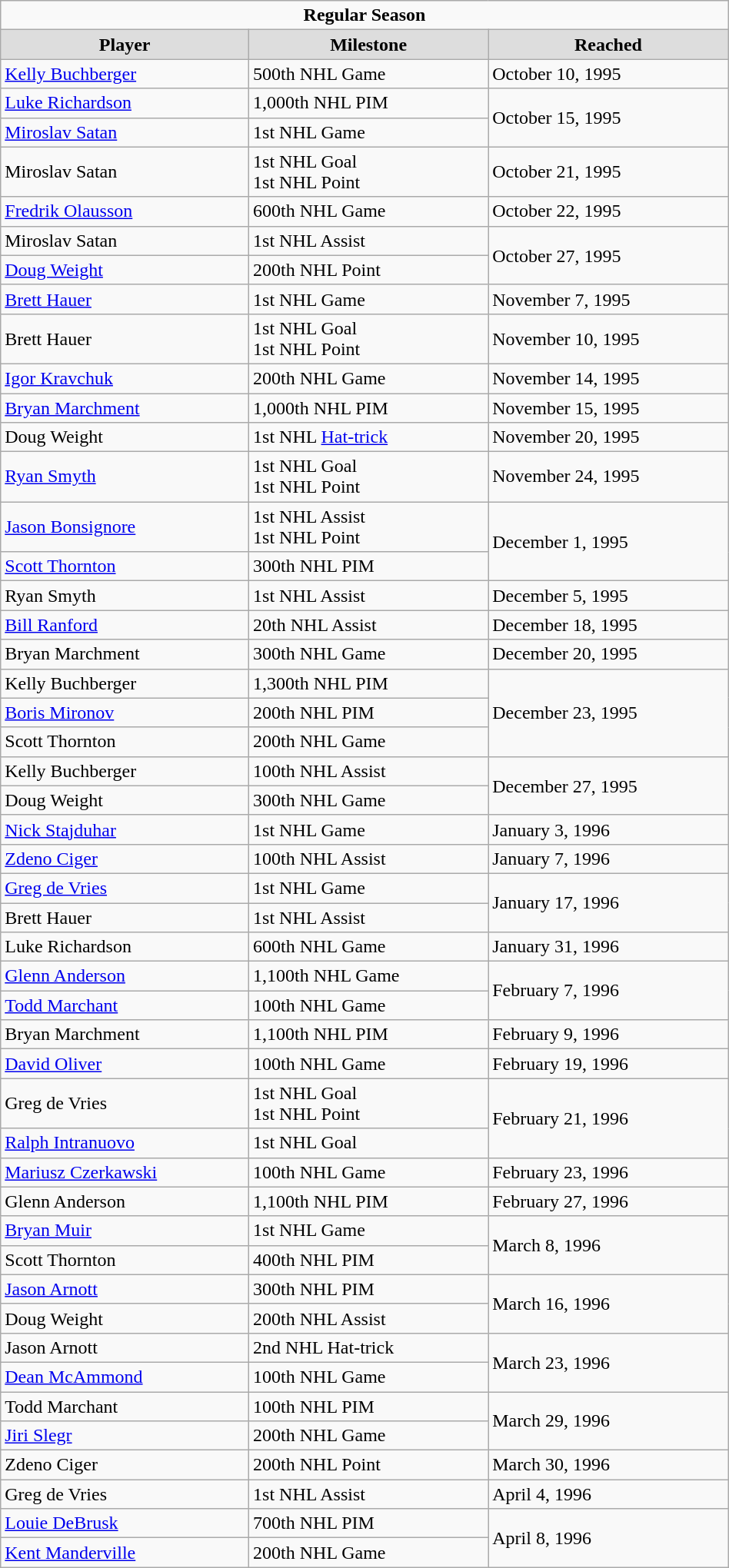<table class="wikitable" style="width:50%;">
<tr>
<td colspan="10" style="text-align:center;"><strong>Regular Season</strong></td>
</tr>
<tr style="text-align:center; background:#ddd;">
<td><strong>Player</strong></td>
<td><strong>Milestone</strong></td>
<td><strong>Reached</strong></td>
</tr>
<tr>
<td><a href='#'>Kelly Buchberger</a></td>
<td>500th NHL Game</td>
<td>October 10, 1995</td>
</tr>
<tr>
<td><a href='#'>Luke Richardson</a></td>
<td>1,000th NHL PIM</td>
<td rowspan="2">October 15, 1995</td>
</tr>
<tr>
<td><a href='#'>Miroslav Satan</a></td>
<td>1st NHL Game</td>
</tr>
<tr>
<td>Miroslav Satan</td>
<td>1st NHL Goal<br>1st NHL Point</td>
<td>October 21, 1995</td>
</tr>
<tr>
<td><a href='#'>Fredrik Olausson</a></td>
<td>600th NHL Game</td>
<td>October 22, 1995</td>
</tr>
<tr>
<td>Miroslav Satan</td>
<td>1st NHL Assist</td>
<td rowspan="2">October 27, 1995</td>
</tr>
<tr>
<td><a href='#'>Doug Weight</a></td>
<td>200th NHL Point</td>
</tr>
<tr>
<td><a href='#'>Brett Hauer</a></td>
<td>1st NHL Game</td>
<td>November 7, 1995</td>
</tr>
<tr>
<td>Brett Hauer</td>
<td>1st NHL Goal<br>1st NHL Point</td>
<td>November 10, 1995</td>
</tr>
<tr>
<td><a href='#'>Igor Kravchuk</a></td>
<td>200th NHL Game</td>
<td>November 14, 1995</td>
</tr>
<tr>
<td><a href='#'>Bryan Marchment</a></td>
<td>1,000th NHL PIM</td>
<td>November 15, 1995</td>
</tr>
<tr>
<td>Doug Weight</td>
<td>1st NHL <a href='#'>Hat-trick</a></td>
<td>November 20, 1995</td>
</tr>
<tr>
<td><a href='#'>Ryan Smyth</a></td>
<td>1st NHL Goal<br>1st NHL Point</td>
<td>November 24, 1995</td>
</tr>
<tr>
<td><a href='#'>Jason Bonsignore</a></td>
<td>1st NHL Assist<br>1st NHL Point</td>
<td rowspan="2">December 1, 1995</td>
</tr>
<tr>
<td><a href='#'>Scott Thornton</a></td>
<td>300th NHL PIM</td>
</tr>
<tr>
<td>Ryan Smyth</td>
<td>1st NHL Assist</td>
<td>December 5, 1995</td>
</tr>
<tr>
<td><a href='#'>Bill Ranford</a></td>
<td>20th NHL Assist</td>
<td>December 18, 1995</td>
</tr>
<tr>
<td>Bryan Marchment</td>
<td>300th NHL Game</td>
<td>December 20, 1995</td>
</tr>
<tr>
<td>Kelly Buchberger</td>
<td>1,300th NHL PIM</td>
<td rowspan="3">December 23, 1995</td>
</tr>
<tr>
<td><a href='#'>Boris Mironov</a></td>
<td>200th NHL PIM</td>
</tr>
<tr>
<td>Scott Thornton</td>
<td>200th NHL Game</td>
</tr>
<tr>
<td>Kelly Buchberger</td>
<td>100th NHL Assist</td>
<td rowspan="2">December 27, 1995</td>
</tr>
<tr>
<td>Doug Weight</td>
<td>300th NHL Game</td>
</tr>
<tr>
<td><a href='#'>Nick Stajduhar</a></td>
<td>1st NHL Game</td>
<td>January 3, 1996</td>
</tr>
<tr>
<td><a href='#'>Zdeno Ciger</a></td>
<td>100th NHL Assist</td>
<td>January 7, 1996</td>
</tr>
<tr>
<td><a href='#'>Greg de Vries</a></td>
<td>1st NHL Game</td>
<td rowspan="2">January 17, 1996</td>
</tr>
<tr>
<td>Brett Hauer</td>
<td>1st NHL Assist</td>
</tr>
<tr>
<td>Luke Richardson</td>
<td>600th NHL Game</td>
<td>January 31, 1996</td>
</tr>
<tr>
<td><a href='#'>Glenn Anderson</a></td>
<td>1,100th NHL Game</td>
<td rowspan="2">February 7, 1996</td>
</tr>
<tr>
<td><a href='#'>Todd Marchant</a></td>
<td>100th NHL Game</td>
</tr>
<tr>
<td>Bryan Marchment</td>
<td>1,100th NHL PIM</td>
<td>February 9, 1996</td>
</tr>
<tr>
<td><a href='#'>David Oliver</a></td>
<td>100th NHL Game</td>
<td>February 19, 1996</td>
</tr>
<tr>
<td>Greg de Vries</td>
<td>1st NHL Goal<br>1st NHL Point</td>
<td rowspan="2">February 21, 1996</td>
</tr>
<tr>
<td><a href='#'>Ralph Intranuovo</a></td>
<td>1st NHL Goal</td>
</tr>
<tr>
<td><a href='#'>Mariusz Czerkawski</a></td>
<td>100th NHL Game</td>
<td>February 23, 1996</td>
</tr>
<tr>
<td>Glenn Anderson</td>
<td>1,100th NHL PIM</td>
<td>February 27, 1996</td>
</tr>
<tr>
<td><a href='#'>Bryan Muir</a></td>
<td>1st NHL Game</td>
<td rowspan="2">March 8, 1996</td>
</tr>
<tr>
<td>Scott Thornton</td>
<td>400th NHL PIM</td>
</tr>
<tr>
<td><a href='#'>Jason Arnott</a></td>
<td>300th NHL PIM</td>
<td rowspan="2">March 16, 1996</td>
</tr>
<tr>
<td>Doug Weight</td>
<td>200th NHL Assist</td>
</tr>
<tr>
<td>Jason Arnott</td>
<td>2nd NHL Hat-trick</td>
<td rowspan="2">March 23, 1996</td>
</tr>
<tr>
<td><a href='#'>Dean McAmmond</a></td>
<td>100th NHL Game</td>
</tr>
<tr>
<td>Todd Marchant</td>
<td>100th NHL PIM</td>
<td rowspan="2">March 29, 1996</td>
</tr>
<tr>
<td><a href='#'>Jiri Slegr</a></td>
<td>200th NHL Game</td>
</tr>
<tr>
<td>Zdeno Ciger</td>
<td>200th NHL Point</td>
<td>March 30, 1996</td>
</tr>
<tr>
<td>Greg de Vries</td>
<td>1st NHL Assist</td>
<td>April 4, 1996</td>
</tr>
<tr>
<td><a href='#'>Louie DeBrusk</a></td>
<td>700th NHL PIM</td>
<td rowspan="2">April 8, 1996</td>
</tr>
<tr>
<td><a href='#'>Kent Manderville</a></td>
<td>200th NHL Game</td>
</tr>
</table>
